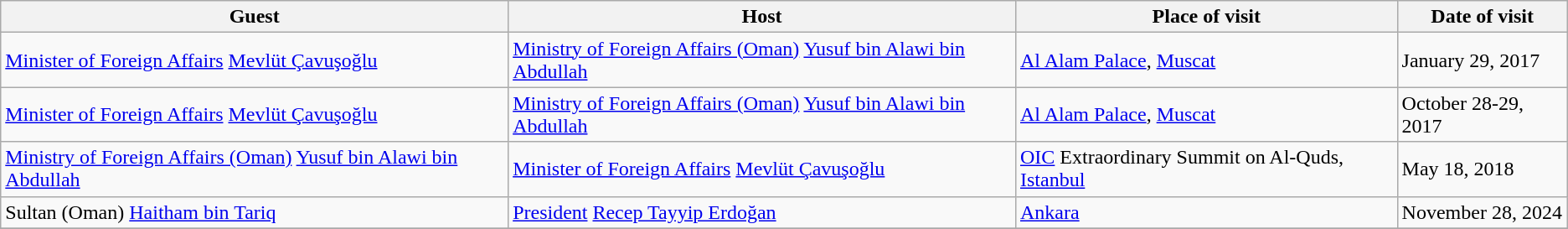<table class="wikitable" border="1">
<tr>
<th>Guest</th>
<th>Host</th>
<th>Place of visit</th>
<th>Date of visit</th>
</tr>
<tr>
<td> <a href='#'>Minister of Foreign Affairs</a> <a href='#'>Mevlüt Çavuşoğlu</a></td>
<td> <a href='#'>Ministry of Foreign Affairs (Oman)</a> <a href='#'>Yusuf bin Alawi bin Abdullah</a></td>
<td><a href='#'>Al Alam Palace</a>, <a href='#'>Muscat</a></td>
<td>January 29, 2017</td>
</tr>
<tr>
<td> <a href='#'>Minister of Foreign Affairs</a> <a href='#'>Mevlüt Çavuşoğlu</a></td>
<td> <a href='#'>Ministry of Foreign Affairs (Oman)</a> <a href='#'>Yusuf bin Alawi bin Abdullah</a></td>
<td><a href='#'>Al Alam Palace</a>, <a href='#'>Muscat</a></td>
<td>October 28-29, 2017</td>
</tr>
<tr>
<td> <a href='#'>Ministry of Foreign Affairs (Oman)</a> <a href='#'>Yusuf bin Alawi bin Abdullah</a></td>
<td> <a href='#'>Minister of Foreign Affairs</a> <a href='#'>Mevlüt Çavuşoğlu</a></td>
<td><a href='#'>OIC</a> Extraordinary Summit on Al-Quds, <a href='#'>Istanbul</a></td>
<td>May 18, 2018</td>
</tr>
<tr>
<td> Sultan (Oman) <a href='#'>Haitham bin Tariq</a></td>
<td> <a href='#'>President</a> <a href='#'>Recep Tayyip Erdoğan</a></td>
<td><a href='#'>Ankara</a></td>
<td>November 28, 2024</td>
</tr>
<tr>
</tr>
</table>
